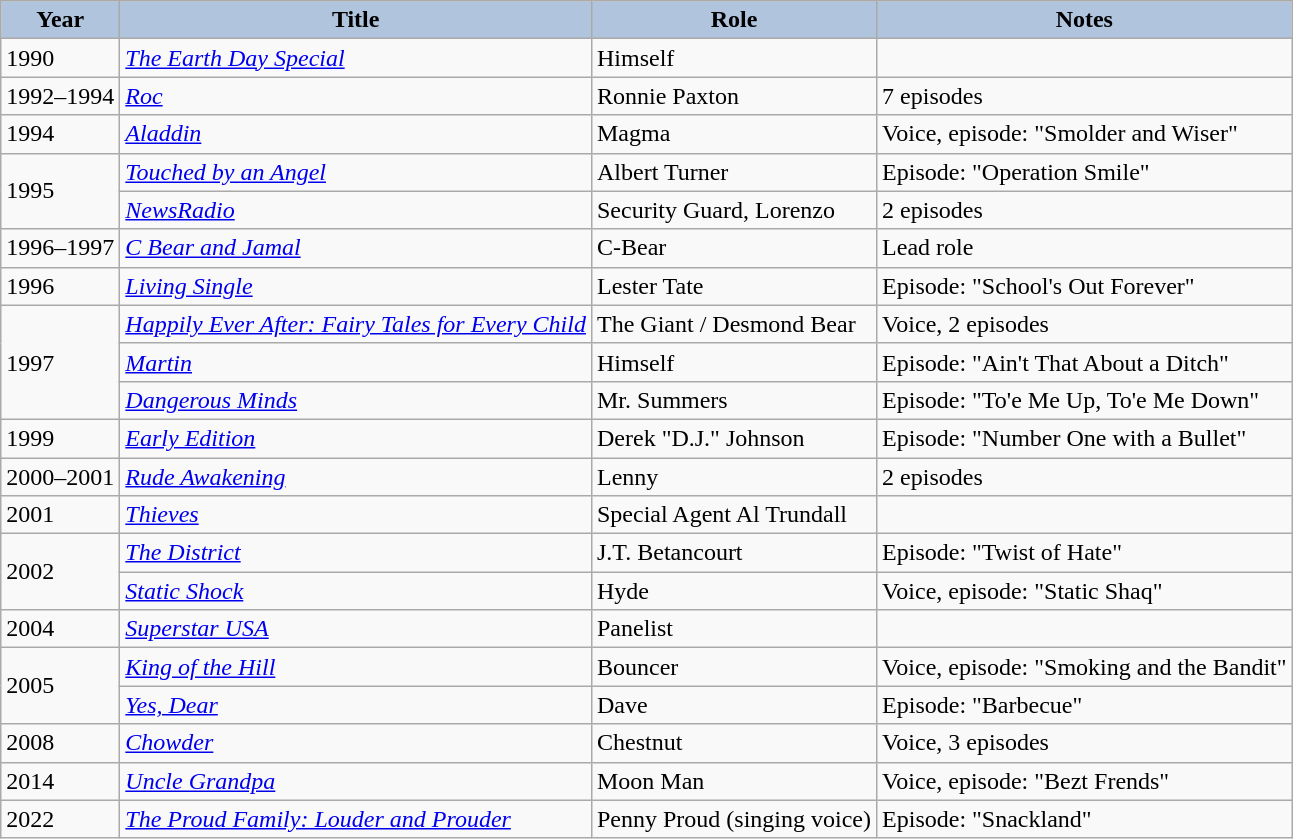<table class="wikitable">
<tr>
<th style="background:#B0C4DE;">Year</th>
<th style="background:#B0C4DE;">Title</th>
<th style="background:#B0C4DE;">Role</th>
<th style="background:#B0C4DE;">Notes</th>
</tr>
<tr>
<td>1990</td>
<td><em><a href='#'>The Earth Day Special</a></em></td>
<td>Himself</td>
<td></td>
</tr>
<tr>
<td>1992–1994</td>
<td><em><a href='#'>Roc</a></em></td>
<td>Ronnie Paxton</td>
<td>7 episodes</td>
</tr>
<tr>
<td>1994</td>
<td><em><a href='#'>Aladdin</a></em></td>
<td>Magma</td>
<td>Voice, episode: "Smolder and Wiser"</td>
</tr>
<tr>
<td rowspan="2">1995</td>
<td><em><a href='#'>Touched by an Angel</a></em></td>
<td>Albert Turner</td>
<td>Episode: "Operation Smile"</td>
</tr>
<tr>
<td><em><a href='#'>NewsRadio</a></em></td>
<td>Security Guard, Lorenzo</td>
<td>2 episodes</td>
</tr>
<tr>
<td>1996–1997</td>
<td><em><a href='#'>C Bear and Jamal</a></em></td>
<td>C-Bear</td>
<td>Lead role</td>
</tr>
<tr>
<td>1996</td>
<td><em><a href='#'>Living Single</a></em></td>
<td>Lester Tate</td>
<td>Episode: "School's Out Forever"</td>
</tr>
<tr>
<td rowspan="3">1997</td>
<td><em><a href='#'>Happily Ever After: Fairy Tales for Every Child</a></em></td>
<td>The Giant / Desmond Bear</td>
<td>Voice, 2 episodes</td>
</tr>
<tr>
<td><em><a href='#'>Martin</a></em></td>
<td>Himself</td>
<td>Episode: "Ain't That About a Ditch"</td>
</tr>
<tr>
<td><em><a href='#'>Dangerous Minds</a></em></td>
<td>Mr. Summers</td>
<td>Episode: "To'e Me Up, To'e Me Down"</td>
</tr>
<tr>
<td>1999</td>
<td><em><a href='#'>Early Edition</a></em></td>
<td>Derek "D.J." Johnson</td>
<td>Episode: "Number One with a Bullet"</td>
</tr>
<tr>
<td>2000–2001</td>
<td><em><a href='#'>Rude Awakening</a></em></td>
<td>Lenny</td>
<td>2 episodes</td>
</tr>
<tr>
<td>2001</td>
<td><em><a href='#'>Thieves</a></em></td>
<td>Special Agent Al Trundall</td>
<td></td>
</tr>
<tr>
<td rowspan="2">2002</td>
<td><em><a href='#'>The District</a></em></td>
<td>J.T. Betancourt</td>
<td>Episode: "Twist of Hate"</td>
</tr>
<tr>
<td><em><a href='#'>Static Shock</a></em></td>
<td>Hyde</td>
<td>Voice, episode: "Static Shaq"</td>
</tr>
<tr>
<td>2004</td>
<td><em><a href='#'>Superstar USA</a></em></td>
<td>Panelist</td>
<td></td>
</tr>
<tr>
<td rowspan="2">2005</td>
<td><em><a href='#'>King of the Hill</a></em></td>
<td>Bouncer</td>
<td>Voice, episode: "Smoking and the Bandit"</td>
</tr>
<tr>
<td><em><a href='#'>Yes, Dear</a></em></td>
<td>Dave</td>
<td>Episode: "Barbecue"</td>
</tr>
<tr>
<td>2008</td>
<td><em><a href='#'>Chowder</a></em></td>
<td>Chestnut</td>
<td>Voice, 3 episodes</td>
</tr>
<tr>
<td>2014</td>
<td><em><a href='#'>Uncle Grandpa</a></em></td>
<td>Moon Man</td>
<td>Voice, episode: "Bezt Frends"</td>
</tr>
<tr>
<td>2022</td>
<td><em><a href='#'>The Proud Family: Louder and Prouder</a></em></td>
<td>Penny Proud (singing voice)</td>
<td>Episode: "Snackland"</td>
</tr>
</table>
